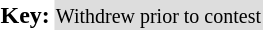<table>
<tr>
<td><strong>Key:</strong></td>
<td align:"center" bgcolor=DDDDDD><small>Withdrew prior to contest</small></td>
</tr>
</table>
